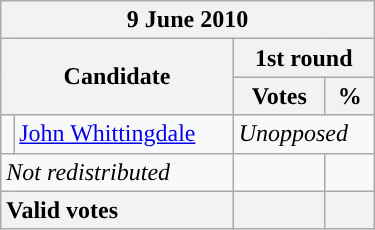<table class="wikitable" style="min-width:250px">
<tr>
<th colspan="4">9 June 2010</th>
</tr>
<tr>
<th colspan="2" rowspan="2">Candidate</th>
<th colspan="2">1st round</th>
</tr>
<tr>
<th>Votes</th>
<th>%</th>
</tr>
<tr>
<td style="color:inherit;background-color: "></td>
<td><a href='#'>John Whittingdale</a></td>
<td colspan="2"><em>Unopposed</em></td>
</tr>
<tr>
<td colspan="2"><em>Not redistributed</em></td>
<td align="right"></td>
<td align="right"></td>
</tr>
<tr>
<th style="text-align:left;" colspan="2"><strong>Valid votes</strong></th>
<th style="text-align:right;"></th>
<th style="text-align:right;"></th>
</tr>
</table>
